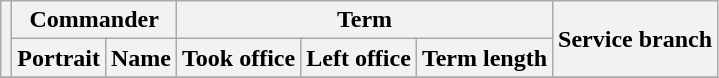<table class="wikitable sortable">
<tr>
<th rowspan=2></th>
<th colspan=2>Commander</th>
<th colspan=3>Term</th>
<th rowspan=2>Service branch</th>
</tr>
<tr>
<th>Portrait</th>
<th>Name</th>
<th>Took office</th>
<th>Left office</th>
<th>Term length</th>
</tr>
<tr>
</tr>
</table>
